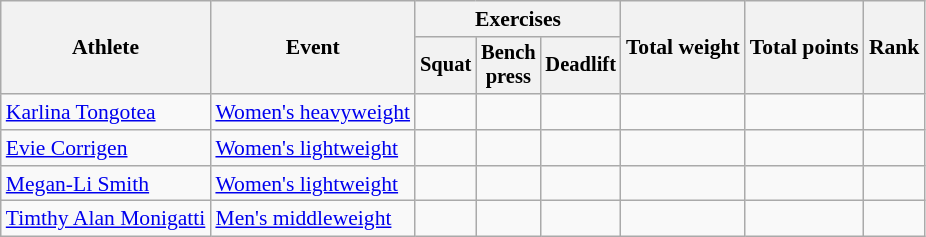<table class=wikitable style="font-size:90%">
<tr>
<th rowspan="2">Athlete</th>
<th rowspan="2">Event</th>
<th colspan="3">Exercises</th>
<th rowspan="2">Total weight</th>
<th rowspan="2">Total points</th>
<th rowspan="2">Rank</th>
</tr>
<tr style="font-size:95%">
<th>Squat</th>
<th>Bench<br>press</th>
<th>Deadlift</th>
</tr>
<tr align=center>
<td align=left><a href='#'>Karlina Tongotea</a></td>
<td align=left><a href='#'>Women's heavyweight</a></td>
<td></td>
<td></td>
<td></td>
<td></td>
<td></td>
<td></td>
</tr>
<tr align=center>
<td align=left><a href='#'>Evie Corrigen</a></td>
<td align=left><a href='#'>Women's lightweight</a></td>
<td></td>
<td></td>
<td></td>
<td></td>
<td></td>
<td></td>
</tr>
<tr align=center>
<td align=left><a href='#'>Megan-Li Smith</a></td>
<td align=left><a href='#'>Women's lightweight</a></td>
<td></td>
<td></td>
<td></td>
<td></td>
<td></td>
<td></td>
</tr>
<tr align=center>
<td align=left><a href='#'>Timthy Alan Monigatti</a></td>
<td align=left><a href='#'>Men's middleweight</a></td>
<td></td>
<td></td>
<td></td>
<td></td>
<td></td>
<td></td>
</tr>
</table>
